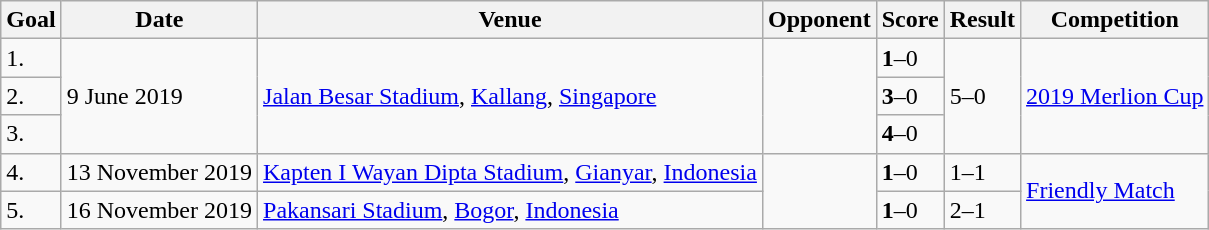<table class="wikitable">
<tr>
<th>Goal</th>
<th>Date</th>
<th>Venue</th>
<th>Opponent</th>
<th>Score</th>
<th>Result</th>
<th>Competition</th>
</tr>
<tr>
<td>1.</td>
<td rowspan=3>9 June 2019</td>
<td rowspan=3><a href='#'>Jalan Besar Stadium</a>, <a href='#'>Kallang</a>, <a href='#'>Singapore</a></td>
<td rowspan=3></td>
<td><strong>1</strong>–0</td>
<td rowspan=3>5–0</td>
<td rowspan=3><a href='#'>2019 Merlion Cup</a></td>
</tr>
<tr>
<td>2.</td>
<td><strong>3</strong>–0</td>
</tr>
<tr>
<td>3.</td>
<td><strong>4</strong>–0</td>
</tr>
<tr>
<td>4.</td>
<td>13 November 2019</td>
<td><a href='#'>Kapten I Wayan Dipta Stadium</a>, <a href='#'>Gianyar</a>, <a href='#'>Indonesia</a></td>
<td rowspan=2></td>
<td><strong>1</strong>–0</td>
<td>1–1</td>
<td rowspan=2><a href='#'>Friendly Match</a></td>
</tr>
<tr>
<td>5.</td>
<td>16 November 2019</td>
<td><a href='#'>Pakansari Stadium</a>, <a href='#'>Bogor</a>, <a href='#'>Indonesia</a></td>
<td><strong>1</strong>–0</td>
<td>2–1</td>
</tr>
</table>
